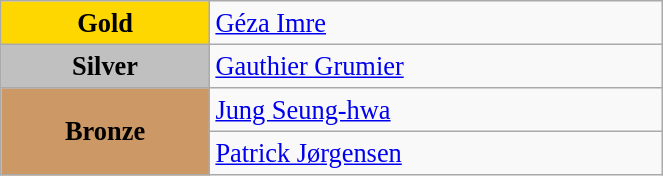<table class="wikitable" style=" text-align:center; font-size:110%;" width="35%">
<tr>
<td rowspan="1" bgcolor="gold"><strong>Gold</strong></td>
<td align=left> <a href='#'>Géza Imre</a></td>
</tr>
<tr>
<td rowspan="1" bgcolor="silver"><strong>Silver</strong></td>
<td align=left> <a href='#'>Gauthier Grumier</a></td>
</tr>
<tr>
<td rowspan="2" bgcolor="#cc9966"><strong>Bronze</strong></td>
<td align=left> <a href='#'>Jung Seung-hwa</a></td>
</tr>
<tr>
<td align=left> <a href='#'>Patrick Jørgensen</a></td>
</tr>
</table>
